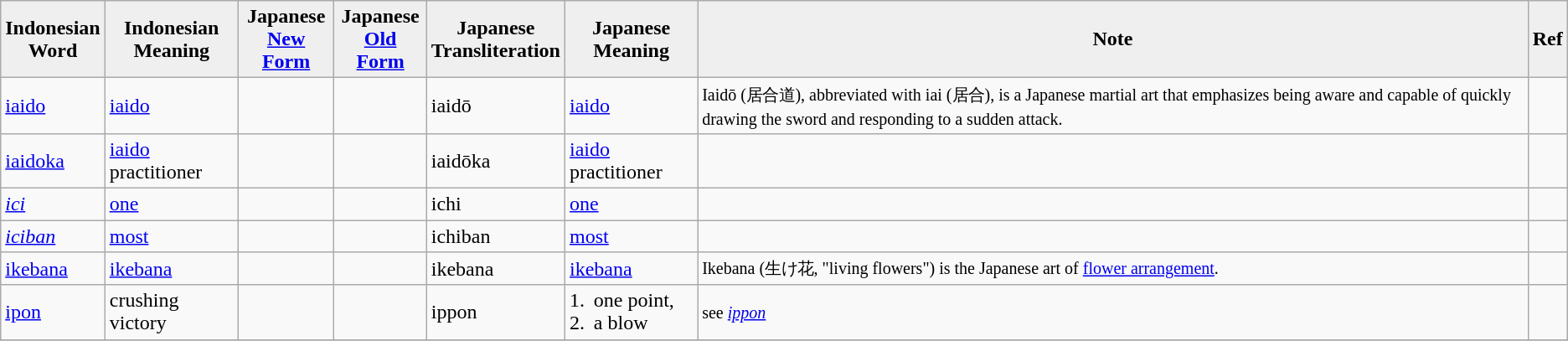<table class="wikitable">
<tr>
<th style="background:#efefef;">Indonesian <br>Word</th>
<th style="background:#efefef;">Indonesian <br>Meaning</th>
<th style="background:#efefef;">Japanese <br><a href='#'>New Form</a></th>
<th style="background:#efefef;">Japanese <br><a href='#'>Old Form</a></th>
<th style="background:#efefef;">Japanese <br>Transliteration</th>
<th style="background:#efefef;">Japanese <br>Meaning</th>
<th style="background:#efefef;">Note</th>
<th style="background:#efefef;">Ref</th>
</tr>
<tr>
<td><a href='#'>iaido</a></td>
<td><a href='#'>iaido</a></td>
<td></td>
<td></td>
<td>iaidō</td>
<td><a href='#'>iaido</a></td>
<td><small>Iaidō (居合道), abbreviated with iai (居合), is a Japanese martial art that emphasizes being aware and capable of quickly drawing the sword and responding to a sudden attack.</small></td>
<td></td>
</tr>
<tr>
<td><a href='#'>iaidoka</a></td>
<td><a href='#'>iaido</a> practitioner</td>
<td></td>
<td></td>
<td>iaidōka</td>
<td><a href='#'>iaido</a> practitioner</td>
<td></td>
<td></td>
</tr>
<tr>
<td><em><a href='#'>ici</a></em></td>
<td><a href='#'>one</a></td>
<td></td>
<td></td>
<td>ichi</td>
<td><a href='#'>one</a></td>
<td></td>
<td></td>
</tr>
<tr>
<td><em><a href='#'>iciban</a></em></td>
<td><a href='#'>most</a></td>
<td></td>
<td></td>
<td>ichiban</td>
<td><a href='#'>most</a></td>
<td></td>
<td></td>
</tr>
<tr>
<td><a href='#'>ikebana</a></td>
<td><a href='#'>ikebana</a></td>
<td></td>
<td></td>
<td>ikebana</td>
<td><a href='#'>ikebana</a></td>
<td><small>Ikebana (生け花, "living flowers") is the Japanese art of <a href='#'>flower arrangement</a>.</small></td>
<td></td>
</tr>
<tr>
<td><a href='#'>ipon</a></td>
<td>crushing victory</td>
<td></td>
<td></td>
<td>ippon</td>
<td>1.  one point, <br>2.  a blow</td>
<td><small>see <em><a href='#'>ippon</a></em></small></td>
<td></td>
</tr>
<tr>
</tr>
</table>
